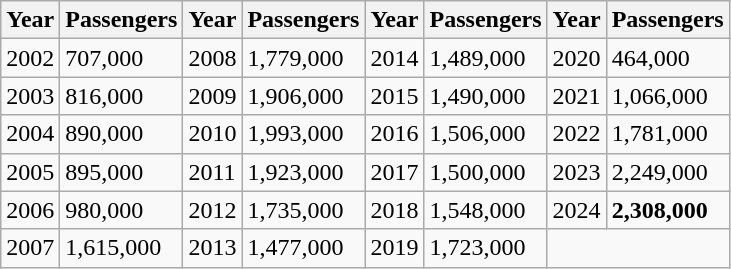<table class="wikitable">
<tr>
<th>Year</th>
<th>Passengers</th>
<th>Year</th>
<th>Passengers</th>
<th>Year</th>
<th>Passengers</th>
<th>Year</th>
<th>Passengers</th>
</tr>
<tr>
<td>2002</td>
<td>707,000</td>
<td>2008</td>
<td>1,779,000</td>
<td>2014</td>
<td>1,489,000</td>
<td>2020</td>
<td>464,000</td>
</tr>
<tr>
<td>2003</td>
<td>816,000</td>
<td>2009</td>
<td>1,906,000</td>
<td>2015</td>
<td>1,490,000</td>
<td>2021</td>
<td>1,066,000</td>
</tr>
<tr>
<td>2004</td>
<td>890,000</td>
<td>2010</td>
<td>1,993,000</td>
<td>2016</td>
<td>1,506,000</td>
<td>2022</td>
<td>1,781,000</td>
</tr>
<tr>
<td>2005</td>
<td>895,000</td>
<td>2011</td>
<td>1,923,000</td>
<td>2017</td>
<td>1,500,000</td>
<td>2023</td>
<td>2,249,000</td>
</tr>
<tr>
<td>2006</td>
<td>980,000</td>
<td>2012</td>
<td>1,735,000</td>
<td>2018</td>
<td>1,548,000</td>
<td>2024</td>
<td><strong>2,308,000</strong></td>
</tr>
<tr>
<td>2007</td>
<td>1,615,000</td>
<td>2013</td>
<td>1,477,000</td>
<td>2019</td>
<td>1,723,000</td>
</tr>
</table>
